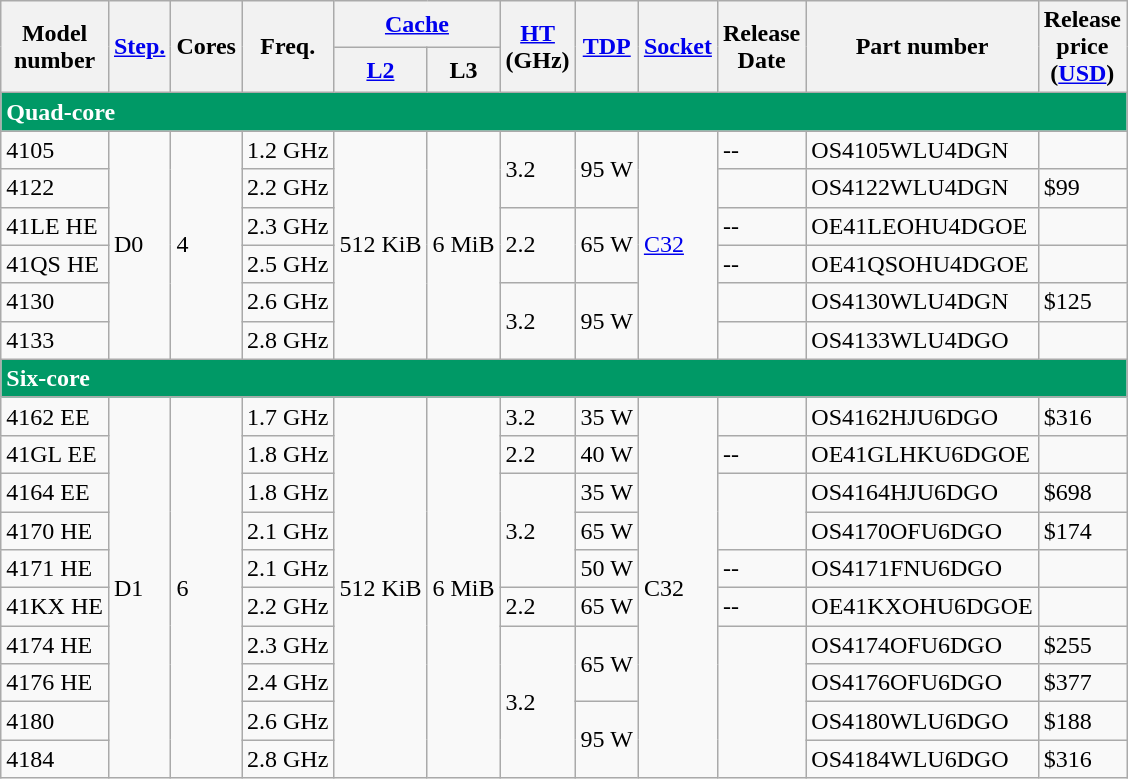<table class="wikitable">
<tr>
<th rowspan="2">Model<br>number</th>
<th rowspan="2"><a href='#'>Step.</a></th>
<th rowspan="2">Cores</th>
<th rowspan="2">Freq.</th>
<th colspan="2"><a href='#'>Cache</a></th>
<th rowspan="2"><a href='#'>HT</a><br>(GHz)</th>
<th rowspan="2"><a href='#'>TDP</a></th>
<th rowspan="2"><a href='#'>Socket</a></th>
<th rowspan="2">Release<br>Date</th>
<th rowspan="2">Part number</th>
<th rowspan="2">Release<br>price<br>(<a href='#'>USD</a>)</th>
</tr>
<tr>
<th><a href='#'>L2</a></th>
<th>L3</th>
</tr>
<tr>
<td colspan="12" style="text-align:left; background:#096; color:white;"><strong>Quad-core</strong></td>
</tr>
<tr>
<td>4105</td>
<td rowspan="6">D0</td>
<td rowspan="6">4</td>
<td>1.2 GHz</td>
<td rowspan="6">512 KiB<br></td>
<td rowspan="6">6 MiB</td>
<td rowspan="2">3.2</td>
<td rowspan="2">95 W</td>
<td rowspan="6"><a href='#'>C32</a></td>
<td>--</td>
<td>OS4105WLU4DGN</td>
<td></td>
</tr>
<tr>
<td>4122</td>
<td>2.2 GHz</td>
<td></td>
<td>OS4122WLU4DGN</td>
<td>$99</td>
</tr>
<tr>
<td>41LE HE</td>
<td>2.3 GHz</td>
<td rowspan="2">2.2</td>
<td rowspan="2">65 W</td>
<td>--</td>
<td>OE41LEOHU4DGOE</td>
<td></td>
</tr>
<tr>
<td>41QS HE</td>
<td>2.5 GHz</td>
<td>--</td>
<td>OE41QSOHU4DGOE</td>
<td></td>
</tr>
<tr>
<td>4130</td>
<td>2.6 GHz</td>
<td rowspan="2">3.2</td>
<td rowspan="2">95 W</td>
<td></td>
<td>OS4130WLU4DGN</td>
<td>$125</td>
</tr>
<tr>
<td>4133</td>
<td>2.8 GHz</td>
<td></td>
<td>OS4133WLU4DGO</td>
<td></td>
</tr>
<tr>
<td colspan="12" style="text-align:left; background:#096; color:white;"><strong>Six-core</strong></td>
</tr>
<tr>
<td>4162 EE</td>
<td rowspan="10">D1</td>
<td rowspan="10">6</td>
<td>1.7 GHz</td>
<td rowspan="10">512 KiB<br></td>
<td rowspan="10">6 MiB</td>
<td>3.2</td>
<td>35 W</td>
<td rowspan="10">C32</td>
<td></td>
<td>OS4162HJU6DGO</td>
<td>$316</td>
</tr>
<tr>
<td>41GL EE</td>
<td>1.8 GHz</td>
<td>2.2</td>
<td>40 W</td>
<td>--</td>
<td>OE41GLHKU6DGOE</td>
<td></td>
</tr>
<tr>
<td>4164 EE</td>
<td>1.8 GHz</td>
<td rowspan="3">3.2</td>
<td>35 W</td>
<td rowspan="2"></td>
<td>OS4164HJU6DGO</td>
<td>$698</td>
</tr>
<tr>
<td>4170 HE</td>
<td>2.1 GHz</td>
<td>65 W</td>
<td>OS4170OFU6DGO</td>
<td>$174</td>
</tr>
<tr>
<td>4171 HE</td>
<td>2.1 GHz</td>
<td>50 W</td>
<td>--</td>
<td>OS4171FNU6DGO</td>
<td></td>
</tr>
<tr>
<td>41KX HE</td>
<td>2.2 GHz</td>
<td>2.2</td>
<td>65 W</td>
<td>--</td>
<td>OE41KXOHU6DGOE</td>
<td></td>
</tr>
<tr>
<td>4174 HE</td>
<td>2.3 GHz</td>
<td rowspan="4">3.2</td>
<td rowspan="2">65 W</td>
<td rowspan="4"></td>
<td>OS4174OFU6DGO</td>
<td>$255</td>
</tr>
<tr>
<td>4176 HE</td>
<td>2.4 GHz</td>
<td>OS4176OFU6DGO</td>
<td>$377</td>
</tr>
<tr>
<td>4180</td>
<td>2.6 GHz</td>
<td rowspan="2">95 W</td>
<td>OS4180WLU6DGO</td>
<td>$188</td>
</tr>
<tr>
<td>4184</td>
<td>2.8 GHz</td>
<td>OS4184WLU6DGO</td>
<td>$316</td>
</tr>
</table>
